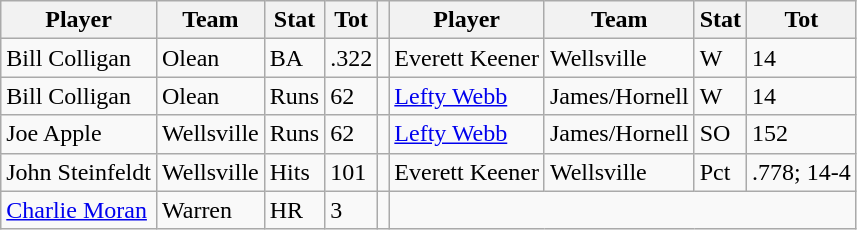<table class="wikitable">
<tr>
<th>Player</th>
<th>Team</th>
<th>Stat</th>
<th>Tot</th>
<th></th>
<th>Player</th>
<th>Team</th>
<th>Stat</th>
<th>Tot</th>
</tr>
<tr>
<td>Bill Colligan</td>
<td>Olean</td>
<td>BA</td>
<td>.322</td>
<td></td>
<td>Everett Keener</td>
<td>Wellsville</td>
<td>W</td>
<td>14</td>
</tr>
<tr>
<td>Bill Colligan</td>
<td>Olean</td>
<td>Runs</td>
<td>62</td>
<td></td>
<td><a href='#'>Lefty Webb</a></td>
<td>James/Hornell</td>
<td>W</td>
<td>14</td>
</tr>
<tr>
<td>Joe Apple</td>
<td>Wellsville</td>
<td>Runs</td>
<td>62</td>
<td></td>
<td><a href='#'>Lefty Webb</a></td>
<td>James/Hornell</td>
<td>SO</td>
<td>152</td>
</tr>
<tr>
<td>John Steinfeldt</td>
<td>Wellsville</td>
<td>Hits</td>
<td>101</td>
<td></td>
<td>Everett Keener</td>
<td>Wellsville</td>
<td>Pct</td>
<td>.778; 14-4</td>
</tr>
<tr>
<td><a href='#'>Charlie Moran</a></td>
<td>Warren</td>
<td>HR</td>
<td>3</td>
<td></td>
</tr>
</table>
